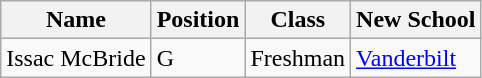<table class="wikitable">
<tr>
<th>Name</th>
<th>Position</th>
<th>Class</th>
<th>New School</th>
</tr>
<tr>
<td>Issac McBride</td>
<td>G</td>
<td>Freshman</td>
<td><a href='#'>Vanderbilt</a></td>
</tr>
</table>
